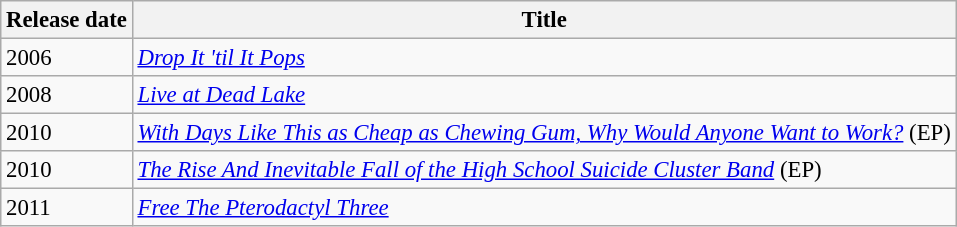<table class="wikitable" style="font-size: 95%;">
<tr>
<th>Release date</th>
<th>Title</th>
</tr>
<tr>
<td>2006</td>
<td><em><a href='#'>Drop It 'til It Pops</a></em></td>
</tr>
<tr>
<td>2008</td>
<td><em><a href='#'>Live at Dead Lake</a></em></td>
</tr>
<tr>
<td>2010</td>
<td><em><a href='#'>With Days Like This as Cheap as Chewing Gum, Why Would Anyone Want to Work?</a></em> (EP)</td>
</tr>
<tr>
<td>2010</td>
<td><em><a href='#'>The Rise And Inevitable Fall of the High School Suicide Cluster Band</a></em> (EP)</td>
</tr>
<tr>
<td>2011</td>
<td><em><a href='#'>Free The Pterodactyl Three</a></em></td>
</tr>
</table>
